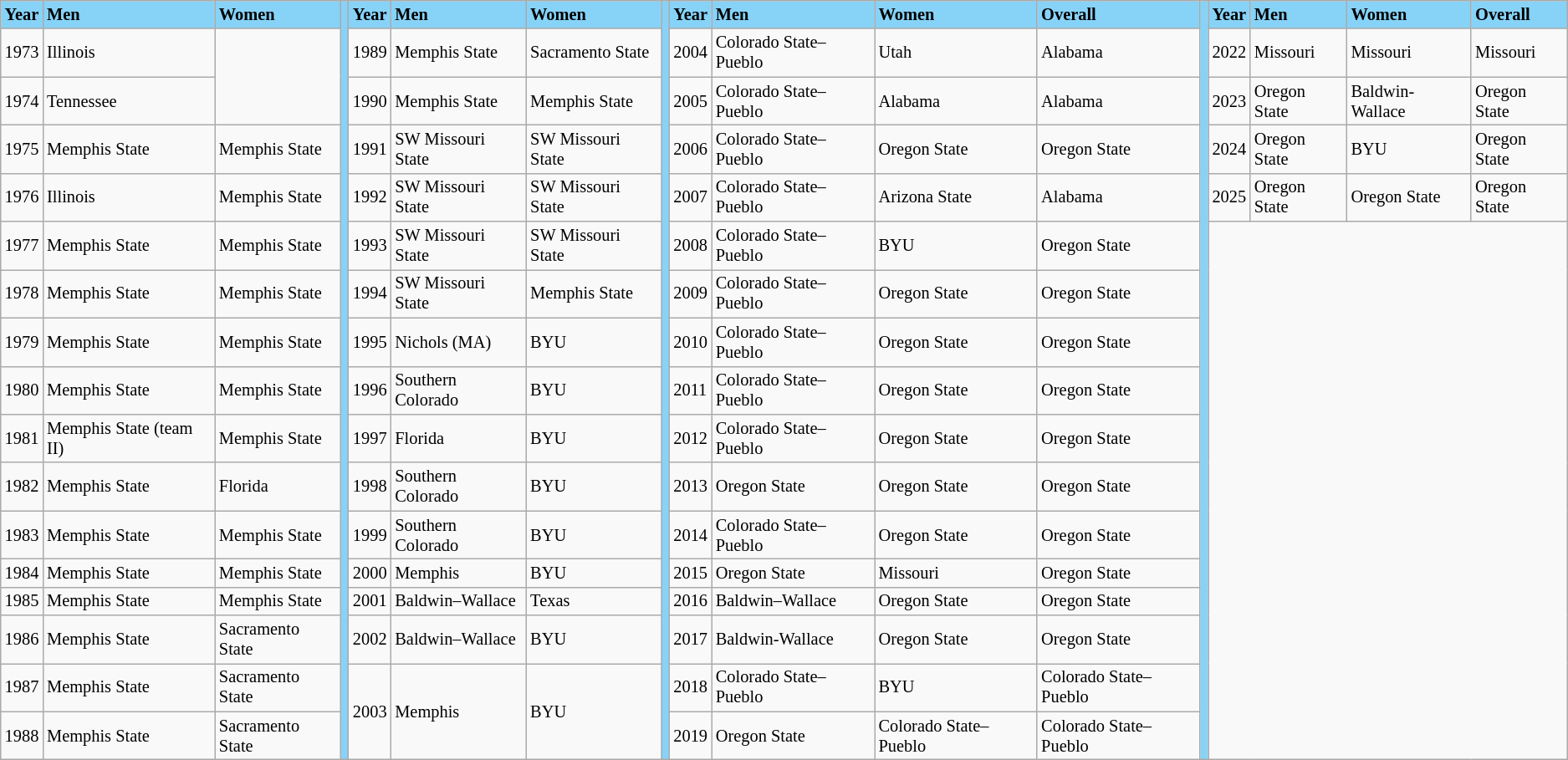<table class="wikitable" style="font-size:85%;">
<tr ! style="background-color: #87D3F8;">
<td><strong>Year</strong></td>
<td><strong>Men</strong></td>
<td><strong>Women</strong></td>
<td rowspan="17"></td>
<td><strong>Year</strong></td>
<td><strong>Men</strong></td>
<td><strong>Women</strong></td>
<td rowspan="17"></td>
<td><strong>Year</strong></td>
<td><strong>Men</strong></td>
<td><strong>Women</strong></td>
<td><strong>Overall</strong></td>
<td rowspan="17"></td>
<td><strong>Year</strong></td>
<td><strong>Men</strong></td>
<td><strong>Women</strong></td>
<td><strong>Overall</strong></td>
</tr>
<tr --->
<td>1973</td>
<td>Illinois</td>
<td rowspan=2></td>
<td>1989</td>
<td>Memphis State</td>
<td>Sacramento State</td>
<td>2004</td>
<td>Colorado State–Pueblo</td>
<td>Utah</td>
<td>Alabama</td>
<td>2022</td>
<td>Missouri</td>
<td>Missouri</td>
<td>Missouri</td>
</tr>
<tr --->
<td>1974</td>
<td>Tennessee</td>
<td>1990</td>
<td>Memphis State</td>
<td>Memphis State</td>
<td>2005</td>
<td>Colorado State–Pueblo</td>
<td>Alabama</td>
<td>Alabama</td>
<td>2023</td>
<td>Oregon State</td>
<td>Baldwin-Wallace</td>
<td>Oregon State</td>
</tr>
<tr --->
<td>1975</td>
<td>Memphis State</td>
<td>Memphis State</td>
<td>1991</td>
<td>SW Missouri State</td>
<td>SW Missouri State</td>
<td>2006</td>
<td>Colorado State–Pueblo</td>
<td>Oregon State</td>
<td>Oregon State</td>
<td>2024</td>
<td>Oregon State</td>
<td>BYU</td>
<td>Oregon State</td>
</tr>
<tr --->
<td>1976</td>
<td>Illinois</td>
<td>Memphis State</td>
<td>1992</td>
<td>SW Missouri State</td>
<td>SW Missouri State</td>
<td>2007</td>
<td>Colorado State–Pueblo</td>
<td>Arizona State</td>
<td>Alabama</td>
<td>2025</td>
<td>Oregon State</td>
<td>Oregon State</td>
<td>Oregon State</td>
</tr>
<tr --->
<td>1977</td>
<td>Memphis State</td>
<td>Memphis State</td>
<td>1993</td>
<td>SW Missouri State</td>
<td>SW Missouri State</td>
<td>2008</td>
<td>Colorado State–Pueblo</td>
<td>BYU</td>
<td>Oregon State</td>
</tr>
<tr --->
<td>1978</td>
<td>Memphis State</td>
<td>Memphis State</td>
<td>1994</td>
<td>SW Missouri State</td>
<td>Memphis State</td>
<td>2009</td>
<td>Colorado State–Pueblo</td>
<td>Oregon State</td>
<td>Oregon State</td>
</tr>
<tr --->
<td>1979</td>
<td>Memphis State</td>
<td>Memphis State</td>
<td>1995</td>
<td>Nichols (MA)</td>
<td>BYU</td>
<td>2010</td>
<td>Colorado State–Pueblo</td>
<td>Oregon State</td>
<td>Oregon State</td>
</tr>
<tr --->
<td>1980</td>
<td>Memphis State</td>
<td>Memphis State</td>
<td>1996</td>
<td>Southern Colorado</td>
<td>BYU</td>
<td>2011</td>
<td>Colorado State–Pueblo</td>
<td>Oregon State</td>
<td>Oregon State</td>
</tr>
<tr --->
<td>1981</td>
<td>Memphis State (team II)</td>
<td>Memphis State</td>
<td>1997</td>
<td>Florida</td>
<td>BYU</td>
<td>2012</td>
<td>Colorado State–Pueblo</td>
<td>Oregon State</td>
<td>Oregon State</td>
</tr>
<tr --->
<td>1982</td>
<td>Memphis State</td>
<td>Florida</td>
<td>1998</td>
<td>Southern Colorado</td>
<td>BYU</td>
<td>2013</td>
<td>Oregon State</td>
<td>Oregon State</td>
<td>Oregon State</td>
</tr>
<tr --->
<td>1983</td>
<td>Memphis State</td>
<td>Memphis State</td>
<td>1999</td>
<td>Southern Colorado</td>
<td>BYU</td>
<td>2014</td>
<td>Colorado State–Pueblo</td>
<td>Oregon State</td>
<td>Oregon State</td>
</tr>
<tr --->
<td>1984</td>
<td>Memphis State</td>
<td>Memphis State</td>
<td>2000</td>
<td>Memphis</td>
<td>BYU</td>
<td>2015</td>
<td>Oregon State</td>
<td>Missouri</td>
<td>Oregon State</td>
</tr>
<tr --->
<td>1985</td>
<td>Memphis State</td>
<td>Memphis State</td>
<td>2001</td>
<td>Baldwin–Wallace</td>
<td>Texas</td>
<td>2016</td>
<td>Baldwin–Wallace</td>
<td>Oregon State</td>
<td>Oregon State</td>
</tr>
<tr --->
<td>1986</td>
<td>Memphis State</td>
<td>Sacramento State</td>
<td>2002</td>
<td>Baldwin–Wallace</td>
<td>BYU</td>
<td>2017</td>
<td>Baldwin-Wallace</td>
<td>Oregon State</td>
<td>Oregon State</td>
</tr>
<tr --->
<td>1987</td>
<td>Memphis State</td>
<td>Sacramento State</td>
<td rowspan=2>2003</td>
<td rowspan=2>Memphis</td>
<td rowspan=2>BYU</td>
<td>2018</td>
<td>Colorado State–Pueblo</td>
<td>BYU</td>
<td>Colorado State–Pueblo</td>
</tr>
<tr --->
<td>1988</td>
<td>Memphis State</td>
<td>Sacramento State</td>
<td>2019</td>
<td>Oregon State</td>
<td>Colorado State–Pueblo</td>
<td>Colorado State–Pueblo</td>
</tr>
</table>
